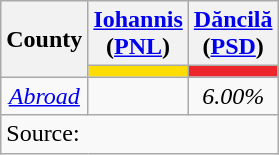<table class="wikitable sortable" style="text-align:center;">
<tr>
<th rowspan="2">County</th>
<th><a href='#'>Iohannis</a><br>(<a href='#'>PNL</a>)</th>
<th><a href='#'>Dăncilă</a><br>(<a href='#'>PSD</a>)</th>
</tr>
<tr>
<th style="background:#fd0;"></th>
<th style="background:#ed262b;"></th>
</tr>
<tr>
<td><em><a href='#'>Abroad</a></em></td>
<td></td>
<td><em>6.00%</em></td>
</tr>
<tr class=sortbottom>
<td align=left colspan=3>Source: </td>
</tr>
</table>
